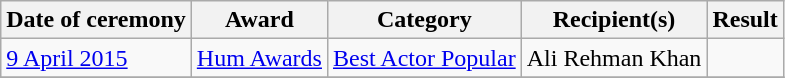<table class="wikitable">
<tr>
<th>Date of ceremony</th>
<th>Award</th>
<th>Category</th>
<th>Recipient(s)</th>
<th>Result</th>
</tr>
<tr>
<td><a href='#'>9 April 2015</a></td>
<td><a href='#'>Hum Awards</a></td>
<td><a href='#'>Best Actor Popular</a></td>
<td>Ali Rehman Khan</td>
<td></td>
</tr>
<tr>
</tr>
</table>
